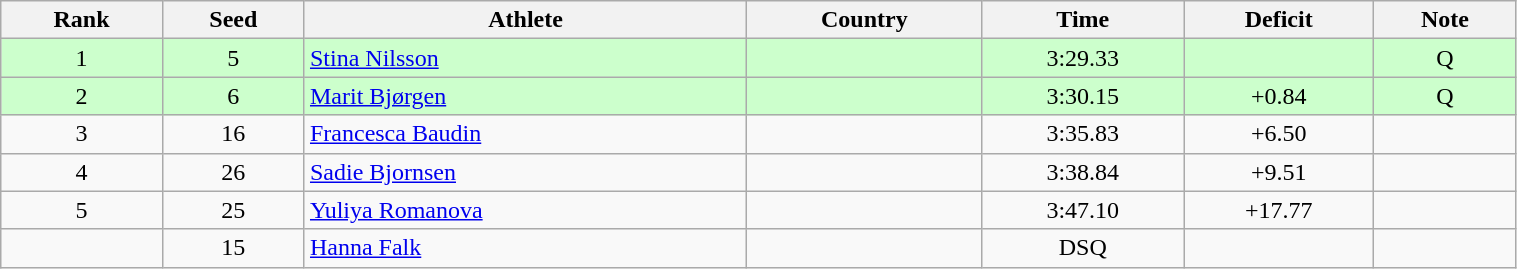<table class="wikitable sortable" style="text-align:center" width=80%>
<tr>
<th>Rank</th>
<th>Seed</th>
<th>Athlete</th>
<th>Country</th>
<th>Time</th>
<th>Deficit</th>
<th>Note</th>
</tr>
<tr bgcolor=ccffcc>
<td>1</td>
<td>5</td>
<td align=left><a href='#'>Stina Nilsson</a></td>
<td align=left></td>
<td>3:29.33</td>
<td></td>
<td>Q</td>
</tr>
<tr bgcolor=ccffcc>
<td>2</td>
<td>6</td>
<td align=left><a href='#'>Marit Bjørgen</a></td>
<td align=left></td>
<td>3:30.15</td>
<td>+0.84</td>
<td>Q</td>
</tr>
<tr>
<td>3</td>
<td>16</td>
<td align=left><a href='#'>Francesca Baudin</a></td>
<td align=left></td>
<td>3:35.83</td>
<td>+6.50</td>
<td></td>
</tr>
<tr>
<td>4</td>
<td>26</td>
<td align=left><a href='#'>Sadie Bjornsen</a></td>
<td align=left></td>
<td>3:38.84</td>
<td>+9.51</td>
<td></td>
</tr>
<tr>
<td>5</td>
<td>25</td>
<td align=left><a href='#'>Yuliya Romanova</a></td>
<td align=left></td>
<td>3:47.10</td>
<td>+17.77</td>
<td></td>
</tr>
<tr>
<td></td>
<td>15</td>
<td align=left><a href='#'>Hanna Falk</a></td>
<td align=left></td>
<td>DSQ</td>
<td></td>
<td></td>
</tr>
</table>
